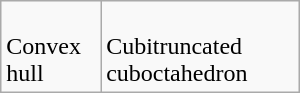<table class=wikitable width=200>
<tr>
<td><br>Convex hull</td>
<td><br>Cubitruncated cuboctahedron</td>
</tr>
</table>
